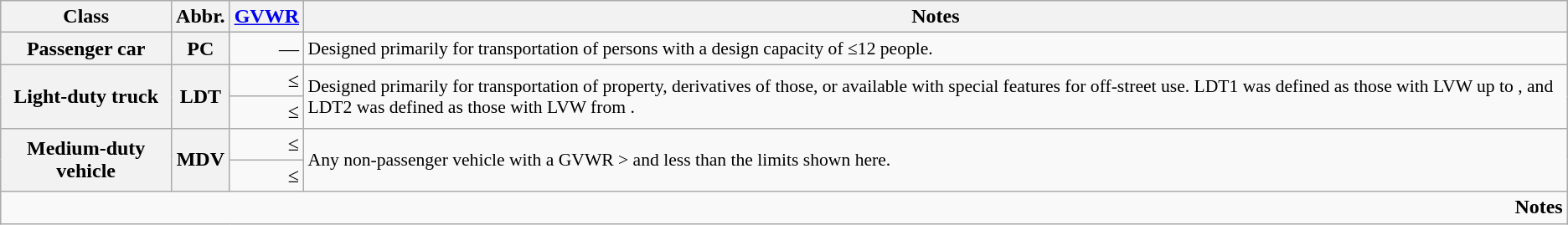<table class="wikitable collapsible sortable" style="font-size:100%;text-align:right;">
<tr>
<th>Class</th>
<th>Abbr.</th>
<th><a href='#'>GVWR</a></th>
<th class="unsortable">Notes</th>
</tr>
<tr>
<th>Passenger car</th>
<th>PC</th>
<td>—</td>
<td style="text-align:left;font-size:90%;">Designed primarily for transportation of persons with a design capacity of ≤12 people.</td>
</tr>
<tr>
<th rowspan=2>Light-duty truck</th>
<th rowspan=2>LDT</th>
<td>≤</td>
<td rowspan=2 style="text-align:left;font-size:90%;">Designed primarily for transportation of property, derivatives of those, or available with special features for off-street use. LDT1 was defined as those with LVW up to , and LDT2 was defined as those with LVW from .</td>
</tr>
<tr>
<td>≤</td>
</tr>
<tr>
<th rowspan=2>Medium-duty vehicle</th>
<th rowspan=2>MDV</th>
<td>≤</td>
<td rowspan=2 style="text-align:left;font-size:90%;">Any non-passenger vehicle with a GVWR > and less than the limits shown here.</td>
</tr>
<tr>
<td>≤</td>
</tr>
<tr>
<td colspan=4><strong>Notes</strong><br></td>
</tr>
</table>
